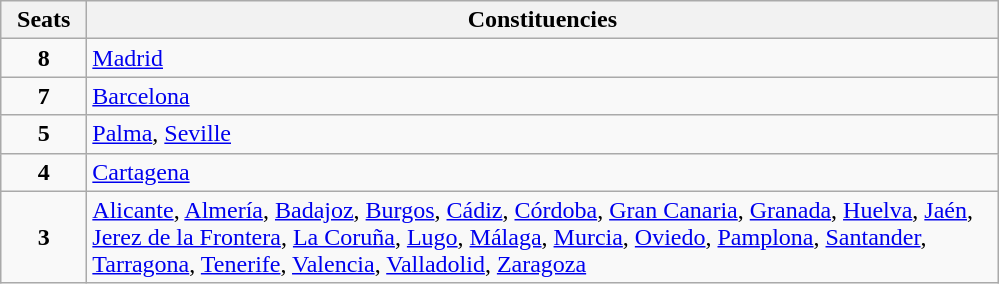<table class="wikitable" style="text-align:left;">
<tr>
<th width="50">Seats</th>
<th width="600">Constituencies</th>
</tr>
<tr>
<td align="center"><strong>8</strong></td>
<td><a href='#'>Madrid</a></td>
</tr>
<tr>
<td align="center"><strong>7</strong></td>
<td><a href='#'>Barcelona</a></td>
</tr>
<tr>
<td align="center"><strong>5</strong></td>
<td><a href='#'>Palma</a>, <a href='#'>Seville</a></td>
</tr>
<tr>
<td align="center"><strong>4</strong></td>
<td><a href='#'>Cartagena</a></td>
</tr>
<tr>
<td align="center"><strong>3</strong></td>
<td><a href='#'>Alicante</a>, <a href='#'>Almería</a>, <a href='#'>Badajoz</a>, <a href='#'>Burgos</a>, <a href='#'>Cádiz</a>, <a href='#'>Córdoba</a>, <a href='#'>Gran Canaria</a>, <a href='#'>Granada</a>, <a href='#'>Huelva</a>, <a href='#'>Jaén</a>, <a href='#'>Jerez de la Frontera</a>, <a href='#'>La Coruña</a>, <a href='#'>Lugo</a>, <a href='#'>Málaga</a>, <a href='#'>Murcia</a>, <a href='#'>Oviedo</a>, <a href='#'>Pamplona</a>, <a href='#'>Santander</a>, <a href='#'>Tarragona</a>, <a href='#'>Tenerife</a>, <a href='#'>Valencia</a>, <a href='#'>Valladolid</a>, <a href='#'>Zaragoza</a></td>
</tr>
</table>
